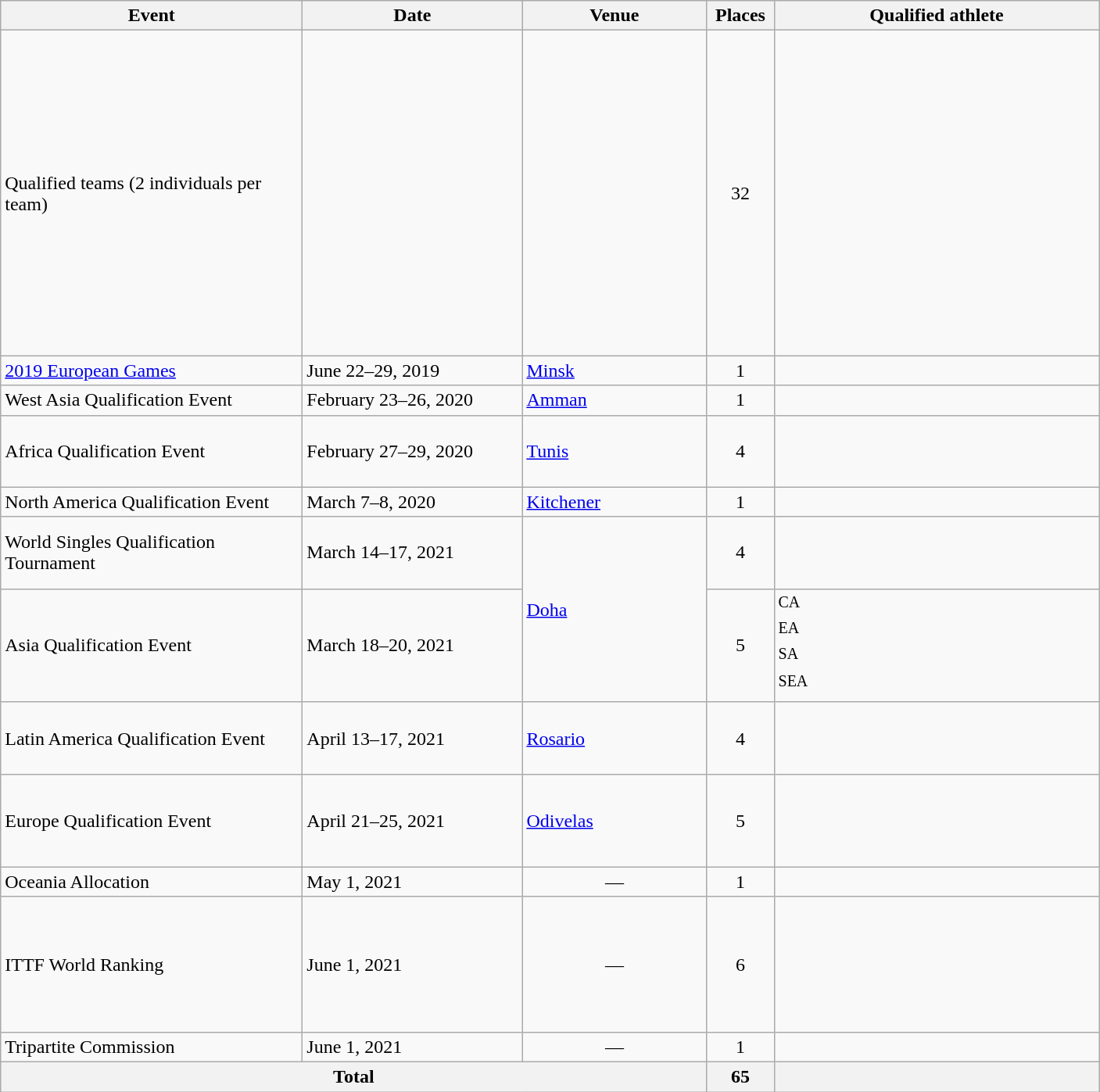<table class="wikitable" style="text-align:left; font-size:100%">
<tr>
<th width=250>Event</th>
<th width=180>Date</th>
<th width=150>Venue</th>
<th width=50>Places</th>
<th width=270>Qualified athlete</th>
</tr>
<tr>
<td>Qualified teams (2 individuals per team)</td>
<td></td>
<td></td>
<td align=center>32</td>
<td><br><br><br><br><br><br><br><br><br><br><br><br><br><br><br></td>
</tr>
<tr>
<td><a href='#'>2019 European Games</a></td>
<td>June 22–29, 2019</td>
<td> <a href='#'>Minsk</a></td>
<td align=center>1</td>
<td></td>
</tr>
<tr>
<td>West Asia Qualification Event</td>
<td>February 23–26, 2020</td>
<td> <a href='#'>Amman</a></td>
<td align=center>1</td>
<td></td>
</tr>
<tr>
<td>Africa Qualification Event</td>
<td>February 27–29, 2020</td>
<td> <a href='#'>Tunis</a></td>
<td align=center>4</td>
<td><br><br><br></td>
</tr>
<tr>
<td>North America Qualification Event</td>
<td>March 7–8, 2020</td>
<td> <a href='#'>Kitchener</a></td>
<td align=center>1</td>
<td></td>
</tr>
<tr>
<td>World Singles Qualification Tournament</td>
<td>March 14–17, 2021</td>
<td rowspan=2> <a href='#'>Doha</a></td>
<td align=center>4</td>
<td><br><br><br></td>
</tr>
<tr>
<td>Asia Qualification Event</td>
<td>March 18–20, 2021</td>
<td align=center>5</td>
<td><sup>CA</sup><br><sup>EA</sup><br><sup>SA</sup><br><sup>SEA</sup><br></td>
</tr>
<tr>
<td>Latin America Qualification Event</td>
<td>April 13–17, 2021</td>
<td> <a href='#'>Rosario</a></td>
<td align=center>4</td>
<td><br><br><br></td>
</tr>
<tr>
<td>Europe Qualification Event</td>
<td>April 21–25, 2021</td>
<td> <a href='#'>Odivelas</a></td>
<td align=center>5</td>
<td><br><br><br><br></td>
</tr>
<tr>
<td>Oceania Allocation</td>
<td>May 1, 2021</td>
<td align=center>—</td>
<td align=center>1</td>
<td></td>
</tr>
<tr>
<td>ITTF World Ranking</td>
<td>June 1, 2021</td>
<td align=center>—</td>
<td align=center>6</td>
<td><br><br><br><s></s><br><br><br></td>
</tr>
<tr>
<td>Tripartite Commission</td>
<td>June 1, 2021</td>
<td align=center>—</td>
<td align=center>1</td>
<td></td>
</tr>
<tr>
<th colspan=3>Total</th>
<th>65</th>
<th></th>
</tr>
</table>
